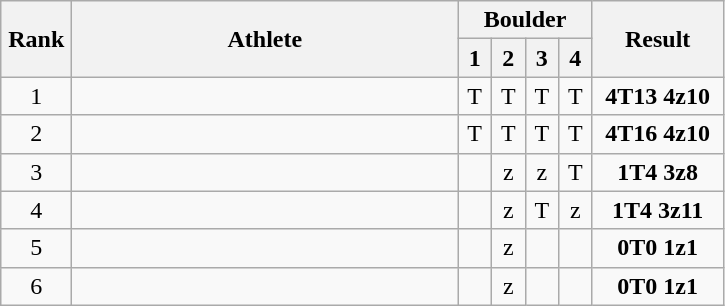<table class="wikitable" style="text-align:center">
<tr>
<th rowspan="2" width=40>Rank</th>
<th rowspan="2" width=250>Athlete</th>
<th colspan=4>Boulder</th>
<th rowspan="2" width=80>Result</th>
</tr>
<tr>
<th width=15>1</th>
<th width=15>2</th>
<th width=15>3</th>
<th width=15>4</th>
</tr>
<tr>
<td>1</td>
<td align=left></td>
<td>T</td>
<td>T</td>
<td>T</td>
<td>T</td>
<td><strong>4T13 4z10</strong></td>
</tr>
<tr>
<td>2</td>
<td align=left></td>
<td>T</td>
<td>T</td>
<td>T</td>
<td>T</td>
<td><strong>4T16 4z10</strong></td>
</tr>
<tr>
<td>3</td>
<td align=left></td>
<td></td>
<td>z</td>
<td>z</td>
<td>T</td>
<td><strong>1T4 3z8</strong></td>
</tr>
<tr>
<td>4</td>
<td align=left></td>
<td></td>
<td>z</td>
<td>T</td>
<td>z</td>
<td><strong>1T4 3z11</strong></td>
</tr>
<tr>
<td>5</td>
<td align=left></td>
<td></td>
<td>z</td>
<td></td>
<td></td>
<td><strong>0T0 1z1</strong></td>
</tr>
<tr>
<td>6</td>
<td align=left></td>
<td></td>
<td>z</td>
<td></td>
<td></td>
<td><strong>0T0 1z1</strong></td>
</tr>
</table>
